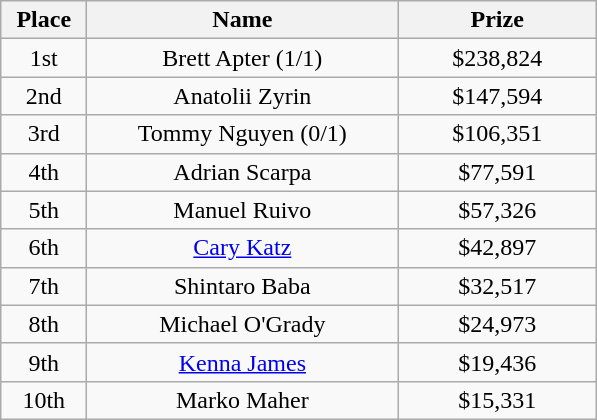<table class="wikitable">
<tr>
<th width="50">Place</th>
<th width="200">Name</th>
<th width="125">Prize</th>
</tr>
<tr>
<td align = "center">1st</td>
<td align = "center">Brett Apter (1/1)</td>
<td align = "center">$238,824</td>
</tr>
<tr>
<td align = "center">2nd</td>
<td align = "center">Anatolii Zyrin</td>
<td align = "center">$147,594</td>
</tr>
<tr>
<td align = "center">3rd</td>
<td align = "center">Tommy Nguyen (0/1)</td>
<td align = "center">$106,351</td>
</tr>
<tr>
<td align = "center">4th</td>
<td align = "center">Adrian Scarpa</td>
<td align = "center">$77,591</td>
</tr>
<tr>
<td align = "center">5th</td>
<td align = "center">Manuel Ruivo</td>
<td align = "center">$57,326</td>
</tr>
<tr>
<td align = "center">6th</td>
<td align = "center"><a href='#'>Cary Katz</a></td>
<td align = "center">$42,897</td>
</tr>
<tr>
<td align = "center">7th</td>
<td align = "center">Shintaro Baba</td>
<td align = "center">$32,517</td>
</tr>
<tr>
<td align = "center">8th</td>
<td align = "center">Michael O'Grady</td>
<td align = "center">$24,973</td>
</tr>
<tr>
<td align = "center">9th</td>
<td align = "center"><a href='#'>Kenna James</a></td>
<td align = "center">$19,436</td>
</tr>
<tr>
<td align = "center">10th</td>
<td align = "center">Marko Maher</td>
<td align = "center">$15,331</td>
</tr>
</table>
